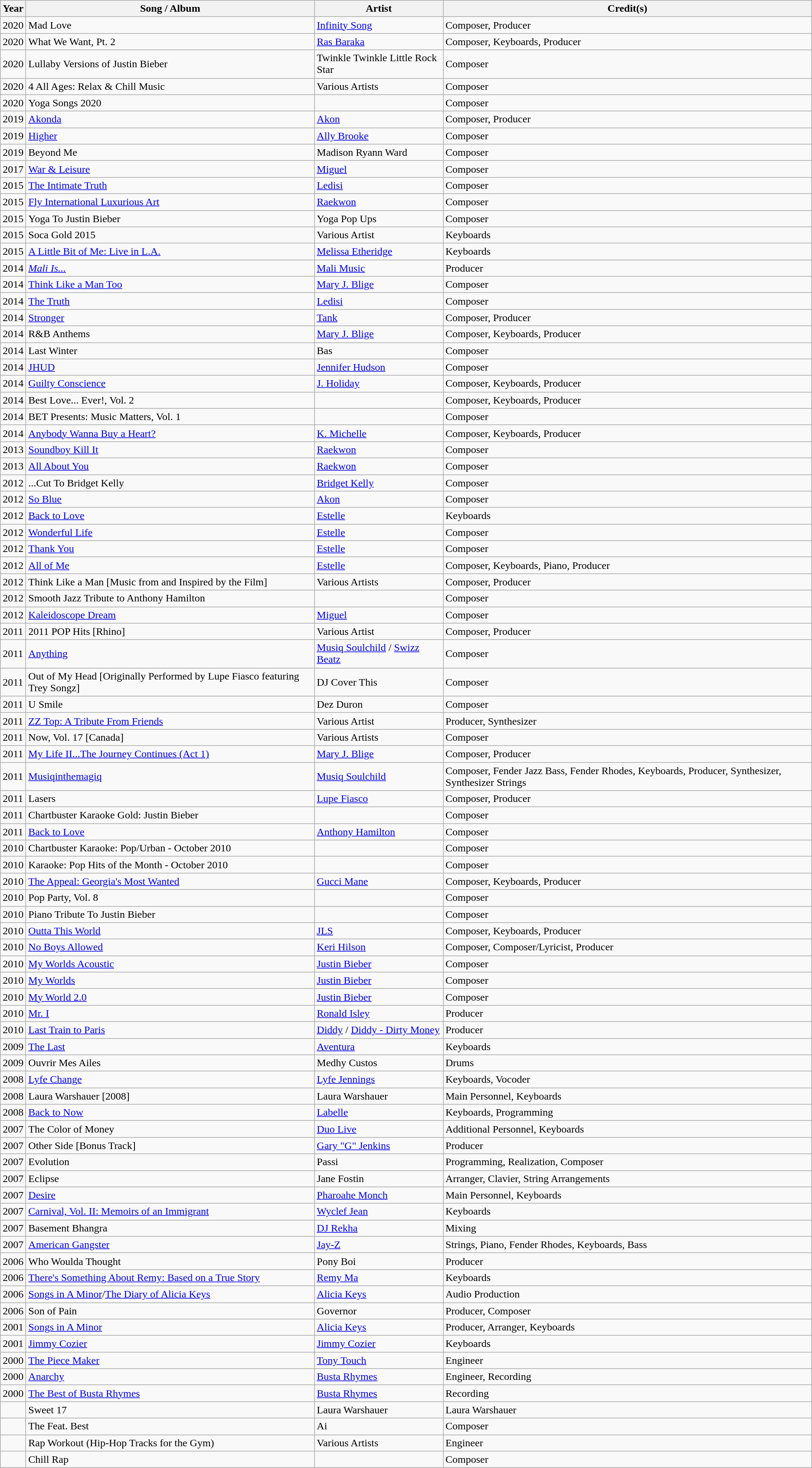<table class="wikitable">
<tr>
<th>Year</th>
<th>Song / Album</th>
<th>Artist</th>
<th>Credit(s)</th>
</tr>
<tr>
<td>2020</td>
<td>Mad Love</td>
<td><a href='#'>Infinity Song</a></td>
<td>Composer, Producer</td>
</tr>
<tr>
<td>2020</td>
<td>What We Want, Pt. 2</td>
<td><a href='#'>Ras Baraka</a></td>
<td>Composer, Keyboards, Producer</td>
</tr>
<tr>
<td>2020</td>
<td>Lullaby Versions of Justin Bieber</td>
<td>Twinkle Twinkle Little Rock Star</td>
<td>Composer</td>
</tr>
<tr>
<td>2020</td>
<td>4 All Ages: Relax & Chill Music</td>
<td>Various Artists</td>
<td>Composer</td>
</tr>
<tr>
<td>2020</td>
<td>Yoga Songs 2020</td>
<td></td>
<td>Composer</td>
</tr>
<tr>
<td>2019</td>
<td><a href='#'>Akonda</a></td>
<td><a href='#'>Akon</a></td>
<td>Composer, Producer</td>
</tr>
<tr>
<td>2019</td>
<td><a href='#'>Higher</a></td>
<td><a href='#'>Ally Brooke</a></td>
<td>Composer</td>
</tr>
<tr>
<td>2019</td>
<td>Beyond Me</td>
<td>Madison Ryann Ward</td>
<td>Composer</td>
</tr>
<tr>
<td>2017</td>
<td><a href='#'>War & Leisure</a></td>
<td><a href='#'>Miguel</a></td>
<td>Composer</td>
</tr>
<tr>
<td>2015</td>
<td><a href='#'>The Intimate Truth</a></td>
<td><a href='#'>Ledisi</a></td>
<td>Composer</td>
</tr>
<tr>
<td>2015</td>
<td><a href='#'>Fly International Luxurious Art</a></td>
<td><a href='#'>Raekwon</a></td>
<td>Composer</td>
</tr>
<tr>
<td>2015</td>
<td>Yoga To Justin Bieber</td>
<td>Yoga Pop Ups</td>
<td>Composer</td>
</tr>
<tr>
<td>2015</td>
<td>Soca Gold 2015</td>
<td>Various Artist</td>
<td>Keyboards</td>
</tr>
<tr>
<td>2015</td>
<td><a href='#'>A Little Bit of Me: Live in L.A.</a></td>
<td><a href='#'>Melissa Etheridge</a></td>
<td>Keyboards</td>
</tr>
<tr>
<td>2014</td>
<td><em><a href='#'>Mali Is...</a></em></td>
<td><a href='#'>Mali Music</a></td>
<td>Producer</td>
</tr>
<tr>
<td>2014</td>
<td><a href='#'>Think Like a Man Too</a></td>
<td><a href='#'>Mary J. Blige</a></td>
<td>Composer</td>
</tr>
<tr>
<td>2014</td>
<td><a href='#'>The Truth</a></td>
<td><a href='#'>Ledisi</a></td>
<td>Composer</td>
</tr>
<tr>
<td>2014</td>
<td><a href='#'>Stronger</a></td>
<td><a href='#'>Tank</a></td>
<td>Composer, Producer</td>
</tr>
<tr>
<td>2014</td>
<td>R&B Anthems</td>
<td><a href='#'>Mary J. Blige</a></td>
<td>Composer, Keyboards, Producer</td>
</tr>
<tr>
<td>2014</td>
<td>Last Winter</td>
<td>Bas</td>
<td>Composer</td>
</tr>
<tr>
<td>2014</td>
<td><a href='#'>JHUD</a></td>
<td><a href='#'>Jennifer Hudson</a></td>
<td>Composer</td>
</tr>
<tr>
<td>2014</td>
<td><a href='#'>Guilty Conscience</a></td>
<td><a href='#'>J. Holiday</a></td>
<td>Composer, Keyboards, Producer</td>
</tr>
<tr>
<td>2014</td>
<td>Best Love... Ever!, Vol. 2</td>
<td></td>
<td>Composer, Keyboards, Producer</td>
</tr>
<tr>
<td>2014</td>
<td>BET Presents: Music Matters, Vol. 1</td>
<td></td>
<td>Composer</td>
</tr>
<tr>
<td>2014</td>
<td><a href='#'>Anybody Wanna Buy a Heart?</a></td>
<td><a href='#'>K. Michelle</a></td>
<td>Composer, Keyboards, Producer</td>
</tr>
<tr>
<td>2013</td>
<td><a href='#'>Soundboy Kill It</a></td>
<td><a href='#'>Raekwon</a></td>
<td>Composer</td>
</tr>
<tr>
<td>2013</td>
<td><a href='#'>All About You</a></td>
<td><a href='#'>Raekwon</a></td>
<td>Composer</td>
</tr>
<tr>
<td>2012</td>
<td>...Cut To Bridget Kelly</td>
<td><a href='#'>Bridget Kelly</a></td>
<td>Composer</td>
</tr>
<tr>
<td>2012</td>
<td><a href='#'>So Blue</a></td>
<td><a href='#'>Akon</a></td>
<td>Composer</td>
</tr>
<tr>
<td>2012</td>
<td><a href='#'>Back to Love</a></td>
<td><a href='#'>Estelle</a></td>
<td>Keyboards</td>
</tr>
<tr>
<td>2012</td>
<td><a href='#'>Wonderful Life</a></td>
<td><a href='#'>Estelle</a></td>
<td>Composer</td>
</tr>
<tr>
<td>2012</td>
<td><a href='#'>Thank You</a></td>
<td><a href='#'>Estelle</a></td>
<td>Composer</td>
</tr>
<tr>
<td>2012</td>
<td><a href='#'>All of Me</a></td>
<td><a href='#'>Estelle</a></td>
<td>Composer, Keyboards, Piano, Producer</td>
</tr>
<tr>
<td>2012</td>
<td>Think Like a Man [Music from and Inspired by the Film]</td>
<td>Various Artists</td>
<td>Composer, Producer</td>
</tr>
<tr>
<td>2012</td>
<td>Smooth Jazz Tribute to Anthony Hamilton</td>
<td></td>
<td>Composer</td>
</tr>
<tr>
<td>2012</td>
<td><a href='#'>Kaleidoscope Dream</a></td>
<td><a href='#'>Miguel</a></td>
<td>Composer</td>
</tr>
<tr>
<td>2011</td>
<td>2011 POP Hits [Rhino]</td>
<td>Various Artist</td>
<td>Composer, Producer</td>
</tr>
<tr>
<td>2011</td>
<td><a href='#'>Anything</a></td>
<td><a href='#'>Musiq Soulchild</a> / <a href='#'>Swizz Beatz</a></td>
<td>Composer</td>
</tr>
<tr>
<td>2011</td>
<td>Out of My Head [Originally Performed by Lupe Fiasco featuring Trey Songz]</td>
<td>DJ Cover This</td>
<td>Composer</td>
</tr>
<tr>
<td>2011</td>
<td>U Smile</td>
<td>Dez Duron</td>
<td>Composer</td>
</tr>
<tr>
<td>2011</td>
<td><a href='#'>ZZ Top: A Tribute From Friends</a></td>
<td>Various Artist</td>
<td>Producer, Synthesizer</td>
</tr>
<tr>
<td>2011</td>
<td>Now, Vol. 17 [Canada]</td>
<td>Various Artists</td>
<td>Composer</td>
</tr>
<tr>
<td>2011</td>
<td><a href='#'>My Life II...The Journey Continues (Act 1)</a></td>
<td><a href='#'>Mary J. Blige</a></td>
<td>Composer, Producer</td>
</tr>
<tr>
<td>2011</td>
<td><a href='#'>Musiqinthemagiq</a></td>
<td><a href='#'>Musiq Soulchild</a></td>
<td>Composer, Fender Jazz Bass, Fender Rhodes, Keyboards, Producer, Synthesizer, Synthesizer Strings</td>
</tr>
<tr>
<td>2011</td>
<td>Lasers</td>
<td><a href='#'>Lupe Fiasco</a></td>
<td>Composer, Producer</td>
</tr>
<tr>
<td>2011</td>
<td>Chartbuster Karaoke Gold: Justin Bieber</td>
<td></td>
<td>Composer</td>
</tr>
<tr>
<td>2011</td>
<td><a href='#'>Back to Love</a></td>
<td><a href='#'>Anthony Hamilton</a></td>
<td>Composer</td>
</tr>
<tr>
<td>2010</td>
<td>Chartbuster Karaoke: Pop/Urban - October 2010</td>
<td></td>
<td>Composer</td>
</tr>
<tr>
<td>2010</td>
<td>Karaoke: Pop Hits of the Month - October 2010</td>
<td></td>
<td>Composer</td>
</tr>
<tr>
<td>2010</td>
<td><a href='#'>The Appeal: Georgia's Most Wanted</a></td>
<td><a href='#'>Gucci Mane</a></td>
<td>Composer, Keyboards, Producer</td>
</tr>
<tr>
<td>2010</td>
<td>Pop Party, Vol. 8</td>
<td></td>
<td>Composer</td>
</tr>
<tr>
<td>2010</td>
<td>Piano Tribute To Justin Bieber</td>
<td></td>
<td>Composer</td>
</tr>
<tr>
<td>2010</td>
<td><a href='#'>Outta This World</a></td>
<td><a href='#'>JLS</a></td>
<td>Composer, Keyboards, Producer</td>
</tr>
<tr>
<td>2010</td>
<td><a href='#'>No Boys Allowed</a></td>
<td><a href='#'>Keri Hilson</a></td>
<td>Composer, Composer/Lyricist, Producer</td>
</tr>
<tr>
<td>2010</td>
<td><a href='#'>My Worlds Acoustic</a></td>
<td><a href='#'>Justin Bieber</a></td>
<td>Composer</td>
</tr>
<tr>
<td>2010</td>
<td><a href='#'>My Worlds</a></td>
<td><a href='#'>Justin Bieber</a></td>
<td>Composer</td>
</tr>
<tr>
<td>2010</td>
<td><a href='#'>My World 2.0</a></td>
<td><a href='#'>Justin Bieber</a></td>
<td>Composer</td>
</tr>
<tr>
<td>2010</td>
<td><a href='#'>Mr. I</a></td>
<td><a href='#'>Ronald Isley</a></td>
<td>Producer</td>
</tr>
<tr>
<td>2010</td>
<td><a href='#'>Last Train to Paris</a></td>
<td><a href='#'>Diddy</a> / <a href='#'>Diddy - Dirty Money</a></td>
<td>Producer</td>
</tr>
<tr>
<td>2009</td>
<td><a href='#'>The Last</a></td>
<td><a href='#'>Aventura</a></td>
<td>Keyboards</td>
</tr>
<tr>
<td>2009</td>
<td>Ouvrir Mes Ailes</td>
<td>Medhy Custos</td>
<td>Drums</td>
</tr>
<tr>
<td>2008</td>
<td><a href='#'>Lyfe Change</a></td>
<td><a href='#'>Lyfe Jennings</a></td>
<td>Keyboards, Vocoder</td>
</tr>
<tr>
<td>2008</td>
<td>Laura Warshauer [2008]</td>
<td>Laura Warshauer</td>
<td>Main Personnel, Keyboards</td>
</tr>
<tr>
<td>2008</td>
<td><a href='#'>Back to Now</a></td>
<td><a href='#'>Labelle</a></td>
<td>Keyboards, Programming</td>
</tr>
<tr>
<td>2007</td>
<td>The Color of Money</td>
<td><a href='#'>Duo Live</a></td>
<td>Additional Personnel, Keyboards</td>
</tr>
<tr>
<td>2007</td>
<td>Other Side [Bonus Track]</td>
<td><a href='#'>Gary "G" Jenkins</a></td>
<td>Producer</td>
</tr>
<tr>
<td>2007</td>
<td>Evolution</td>
<td>Passi</td>
<td>Programming, Realization, Composer</td>
</tr>
<tr>
<td>2007</td>
<td>Eclipse</td>
<td>Jane Fostin</td>
<td>Arranger, Clavier, String Arrangements</td>
</tr>
<tr>
<td>2007</td>
<td><a href='#'>Desire</a></td>
<td><a href='#'>Pharoahe Monch</a></td>
<td>Main Personnel, Keyboards</td>
</tr>
<tr>
<td>2007</td>
<td><a href='#'>Carnival, Vol. II: Memoirs of an Immigrant</a></td>
<td><a href='#'>Wyclef Jean</a></td>
<td>Keyboards</td>
</tr>
<tr>
<td>2007</td>
<td>Basement Bhangra</td>
<td><a href='#'>DJ Rekha</a></td>
<td>Mixing</td>
</tr>
<tr>
<td>2007</td>
<td><a href='#'>American Gangster</a></td>
<td><a href='#'>Jay-Z</a></td>
<td>Strings, Piano, Fender Rhodes, Keyboards, Bass</td>
</tr>
<tr>
<td>2006</td>
<td>Who Woulda Thought</td>
<td>Pony Boi</td>
<td>Producer</td>
</tr>
<tr>
<td>2006</td>
<td><a href='#'>There's Something About Remy: Based on a True Story</a></td>
<td><a href='#'>Remy Ma</a></td>
<td>Keyboards</td>
</tr>
<tr>
<td>2006</td>
<td><a href='#'>Songs in A Minor</a>/<a href='#'>The Diary of Alicia Keys</a></td>
<td><a href='#'>Alicia Keys</a></td>
<td>Audio Production</td>
</tr>
<tr>
<td>2006</td>
<td>Son of Pain</td>
<td>Governor</td>
<td>Producer, Composer</td>
</tr>
<tr>
<td>2001</td>
<td><a href='#'>Songs in A Minor</a></td>
<td><a href='#'>Alicia Keys</a></td>
<td>Producer, Arranger, Keyboards</td>
</tr>
<tr>
<td>2001</td>
<td><a href='#'>Jimmy Cozier</a></td>
<td><a href='#'>Jimmy Cozier</a></td>
<td>Keyboards</td>
</tr>
<tr>
<td>2000</td>
<td><a href='#'>The Piece Maker</a></td>
<td><a href='#'>Tony Touch</a></td>
<td>Engineer</td>
</tr>
<tr>
<td>2000</td>
<td><a href='#'>Anarchy</a></td>
<td><a href='#'>Busta Rhymes</a></td>
<td>Engineer, Recording</td>
</tr>
<tr>
<td>2000</td>
<td><a href='#'>The Best of Busta Rhymes</a></td>
<td><a href='#'>Busta Rhymes</a></td>
<td>Recording</td>
</tr>
<tr>
<td></td>
<td>Sweet 17</td>
<td>Laura Warshauer</td>
<td>Laura Warshauer</td>
</tr>
<tr>
<td></td>
<td>The Feat. Best</td>
<td>Ai</td>
<td>Composer</td>
</tr>
<tr>
<td></td>
<td>Rap Workout (Hip-Hop Tracks for the Gym)</td>
<td>Various Artists</td>
<td>Engineer</td>
</tr>
<tr>
<td></td>
<td>Chill Rap</td>
<td></td>
<td>Composer</td>
</tr>
</table>
